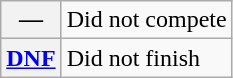<table class="wikitable">
<tr>
<th scope="row">—</th>
<td>Did not compete</td>
</tr>
<tr>
<th scope="row"><a href='#'>DNF</a></th>
<td>Did not finish</td>
</tr>
</table>
